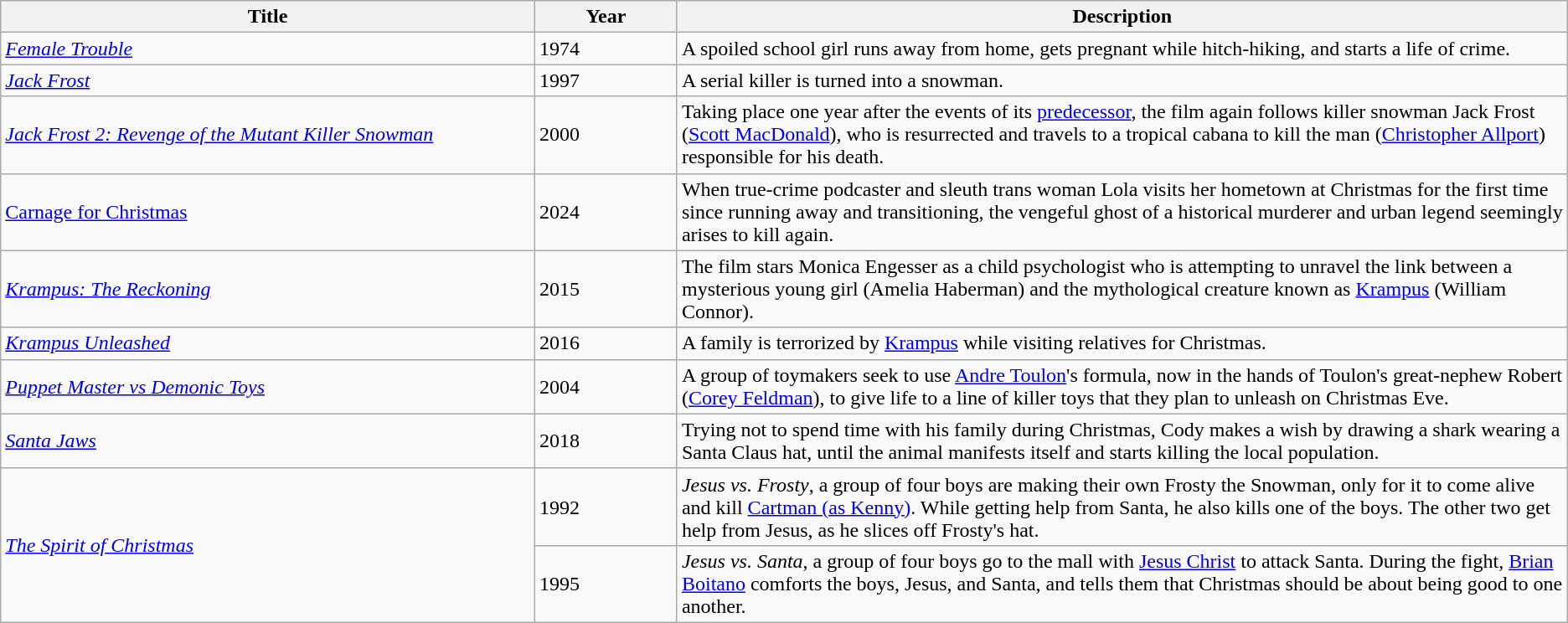<table class="wikitable sortable">
<tr>
<th width="30%">Title</th>
<th width="8%">Year</th>
<th width="50%" class="unsortable">Description</th>
</tr>
<tr>
<td><em><a href='#'>Female Trouble</a></em></td>
<td>1974</td>
<td>A spoiled school girl runs away from home, gets pregnant while hitch-hiking, and starts a life of crime.</td>
</tr>
<tr>
<td><em><a href='#'>Jack Frost</a></em></td>
<td>1997</td>
<td>A serial killer is turned into a snowman.</td>
</tr>
<tr>
<td><em><a href='#'>Jack Frost 2: Revenge of the Mutant Killer Snowman</a></em></td>
<td>2000</td>
<td>Taking place one year after the events of its <a href='#'>predecessor</a>, the film again follows killer snowman Jack Frost (<a href='#'>Scott MacDonald</a>), who is resurrected and travels to a tropical cabana to kill the man (<a href='#'>Christopher Allport</a>) responsible for his death.</td>
</tr>
<tr>
<td><a href='#'>Carnage for Christmas</a></td>
<td>2024</td>
<td>When true-crime podcaster and sleuth trans woman Lola visits her hometown at Christmas for the first time since running away and transitioning, the vengeful ghost of a historical murderer and urban legend seemingly arises to kill again.</td>
</tr>
<tr>
<td><em><a href='#'>Krampus: The Reckoning</a></em></td>
<td>2015</td>
<td>The film stars Monica Engesser as a child psychologist who is attempting to unravel the link between a mysterious young girl (Amelia Haberman) and the mythological creature known as <a href='#'>Krampus</a> (William Connor).</td>
</tr>
<tr>
<td><em><a href='#'>Krampus Unleashed</a></em></td>
<td>2016</td>
<td>A family is terrorized by <a href='#'>Krampus</a> while visiting relatives for Christmas.</td>
</tr>
<tr>
<td><em><a href='#'>Puppet Master vs Demonic Toys</a></em></td>
<td>2004</td>
<td>A group of toymakers seek to use <a href='#'>Andre Toulon</a>'s formula, now in the hands of Toulon's great-nephew Robert (<a href='#'>Corey Feldman</a>), to give life to a line of killer toys that they plan to unleash on Christmas Eve.</td>
</tr>
<tr>
<td><em><a href='#'>Santa Jaws</a></em></td>
<td>2018</td>
<td>Trying not to spend time with his family during Christmas, Cody makes a wish by drawing a shark wearing a Santa Claus hat, until the animal manifests itself and starts killing the local population.</td>
</tr>
<tr>
<td rowspan="2"><em><a href='#'>The Spirit of Christmas</a></em></td>
<td>1992</td>
<td><em>Jesus vs. Frosty</em>, a group of four boys are making their own Frosty the Snowman, only for it to come alive and kill <a href='#'>Cartman (as Kenny)</a>. While getting help from Santa, he also kills one of the boys. The other two get help from Jesus, as he slices off Frosty's hat.</td>
</tr>
<tr>
<td>1995</td>
<td><em>Jesus vs. Santa</em>, a group of four boys go to the mall with <a href='#'>Jesus Christ</a> to attack Santa. During the fight, <a href='#'>Brian Boitano</a> comforts the boys, Jesus, and Santa, and tells them that Christmas should be about being good to one another.</td>
</tr>
</table>
